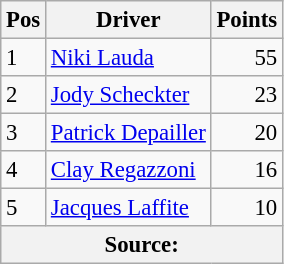<table class="wikitable" style="font-size: 95%;">
<tr>
<th>Pos</th>
<th>Driver</th>
<th>Points</th>
</tr>
<tr>
<td>1</td>
<td> <a href='#'>Niki Lauda</a></td>
<td align="right">55</td>
</tr>
<tr>
<td>2</td>
<td> <a href='#'>Jody Scheckter</a></td>
<td align="right">23</td>
</tr>
<tr>
<td>3</td>
<td> <a href='#'>Patrick Depailler</a></td>
<td align="right">20</td>
</tr>
<tr>
<td>4</td>
<td> <a href='#'>Clay Regazzoni</a></td>
<td align="right">16</td>
</tr>
<tr>
<td>5</td>
<td> <a href='#'>Jacques Laffite</a></td>
<td align="right">10</td>
</tr>
<tr>
<th colspan=4>Source: </th>
</tr>
</table>
